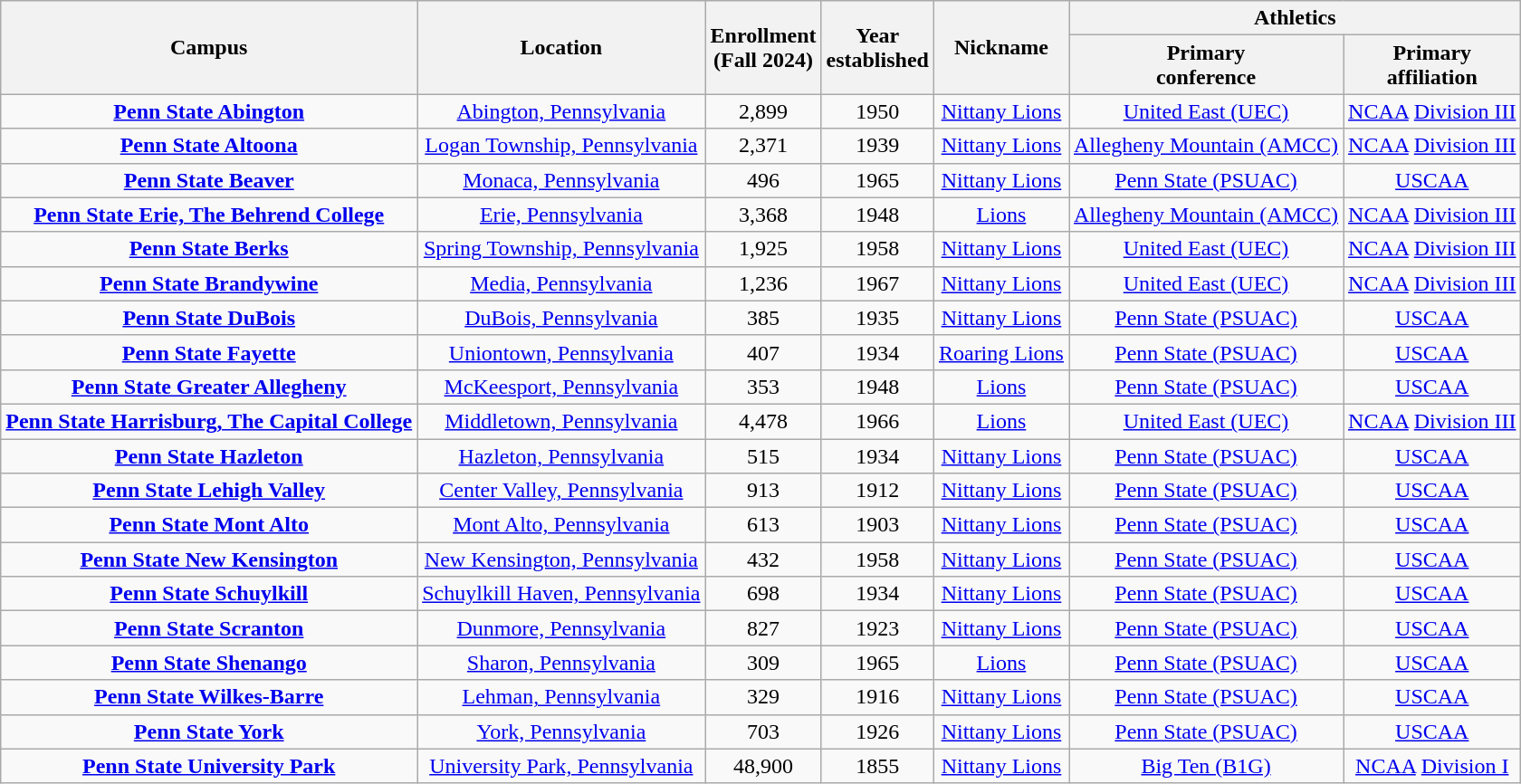<table class="sortable wikitable" style="text-align:center;">
<tr>
<th rowspan="2">Campus</th>
<th rowspan="2">Location</th>
<th rowspan="2">Enrollment<br>(Fall 2024)</th>
<th rowspan="2">Year<br>established</th>
<th rowspan="2">Nickname</th>
<th colspan="2">Athletics</th>
</tr>
<tr>
<th>Primary<br>conference</th>
<th>Primary<br>affiliation</th>
</tr>
<tr>
<td><strong><a href='#'>Penn State Abington</a></strong></td>
<td><a href='#'>Abington, Pennsylvania</a></td>
<td>2,899</td>
<td>1950</td>
<td><a href='#'>Nittany Lions</a></td>
<td><a href='#'>United East (UEC)</a></td>
<td><a href='#'>NCAA</a> <a href='#'>Division III</a></td>
</tr>
<tr>
<td><strong><a href='#'>Penn State Altoona</a></strong></td>
<td><a href='#'>Logan Township, Pennsylvania</a></td>
<td>2,371</td>
<td>1939</td>
<td><a href='#'>Nittany Lions</a></td>
<td><a href='#'>Allegheny Mountain (AMCC)</a></td>
<td><a href='#'>NCAA</a> <a href='#'>Division III</a></td>
</tr>
<tr>
<td><strong><a href='#'>Penn State Beaver</a></strong></td>
<td><a href='#'>Monaca, Pennsylvania</a></td>
<td>496</td>
<td>1965</td>
<td><a href='#'>Nittany Lions</a></td>
<td><a href='#'>Penn State (PSUAC)</a></td>
<td><a href='#'>USCAA</a></td>
</tr>
<tr>
<td><strong><a href='#'>Penn State Erie, The Behrend College</a></strong></td>
<td><a href='#'>Erie, Pennsylvania</a></td>
<td>3,368</td>
<td>1948</td>
<td><a href='#'>Lions</a></td>
<td><a href='#'>Allegheny Mountain (AMCC)</a></td>
<td><a href='#'>NCAA</a> <a href='#'>Division III</a></td>
</tr>
<tr>
<td><strong><a href='#'>Penn State Berks</a></strong></td>
<td><a href='#'>Spring Township, Pennsylvania</a></td>
<td>1,925</td>
<td>1958</td>
<td><a href='#'>Nittany Lions</a></td>
<td><a href='#'>United East (UEC)</a></td>
<td><a href='#'>NCAA</a> <a href='#'>Division III</a></td>
</tr>
<tr>
<td><strong><a href='#'>Penn State Brandywine</a></strong></td>
<td><a href='#'>Media, Pennsylvania</a></td>
<td>1,236</td>
<td>1967</td>
<td><a href='#'>Nittany Lions</a></td>
<td><a href='#'>United East (UEC)</a></td>
<td><a href='#'>NCAA</a> <a href='#'>Division III</a></td>
</tr>
<tr>
<td><strong><a href='#'>Penn State DuBois</a></strong></td>
<td><a href='#'>DuBois, Pennsylvania</a></td>
<td>385</td>
<td>1935</td>
<td><a href='#'>Nittany Lions</a></td>
<td><a href='#'>Penn State (PSUAC)</a></td>
<td><a href='#'>USCAA</a></td>
</tr>
<tr>
<td><strong><a href='#'>Penn State Fayette</a></strong></td>
<td><a href='#'>Uniontown, Pennsylvania</a></td>
<td>407</td>
<td>1934</td>
<td><a href='#'>Roaring Lions</a></td>
<td><a href='#'>Penn State (PSUAC)</a></td>
<td><a href='#'>USCAA</a></td>
</tr>
<tr>
<td><strong><a href='#'>Penn State Greater Allegheny</a></strong></td>
<td><a href='#'>McKeesport, Pennsylvania</a></td>
<td>353</td>
<td>1948</td>
<td><a href='#'>Lions</a></td>
<td><a href='#'>Penn State (PSUAC)</a></td>
<td><a href='#'>USCAA</a></td>
</tr>
<tr>
<td><strong><a href='#'>Penn State Harrisburg, The Capital College</a></strong></td>
<td><a href='#'>Middletown, Pennsylvania</a></td>
<td>4,478</td>
<td>1966</td>
<td><a href='#'>Lions</a></td>
<td><a href='#'>United East (UEC)</a></td>
<td><a href='#'>NCAA</a> <a href='#'>Division III</a></td>
</tr>
<tr>
<td><strong><a href='#'>Penn State Hazleton</a></strong></td>
<td><a href='#'>Hazleton, Pennsylvania</a></td>
<td>515</td>
<td>1934</td>
<td><a href='#'>Nittany Lions</a></td>
<td><a href='#'>Penn State (PSUAC)</a></td>
<td><a href='#'>USCAA</a></td>
</tr>
<tr>
<td><strong><a href='#'>Penn State Lehigh Valley</a></strong></td>
<td><a href='#'>Center Valley, Pennsylvania</a></td>
<td>913</td>
<td>1912</td>
<td><a href='#'>Nittany Lions</a></td>
<td><a href='#'>Penn State (PSUAC)</a></td>
<td><a href='#'>USCAA</a></td>
</tr>
<tr>
<td><strong><a href='#'>Penn State Mont Alto</a></strong></td>
<td><a href='#'>Mont Alto, Pennsylvania</a></td>
<td>613</td>
<td>1903</td>
<td><a href='#'>Nittany Lions</a></td>
<td><a href='#'>Penn State (PSUAC)</a></td>
<td><a href='#'>USCAA</a></td>
</tr>
<tr>
<td><strong><a href='#'>Penn State New Kensington</a></strong></td>
<td><a href='#'>New Kensington, Pennsylvania</a></td>
<td>432</td>
<td>1958</td>
<td><a href='#'>Nittany Lions</a></td>
<td><a href='#'>Penn State (PSUAC)</a></td>
<td><a href='#'>USCAA</a></td>
</tr>
<tr>
<td><strong><a href='#'>Penn State Schuylkill</a></strong></td>
<td><a href='#'>Schuylkill Haven, Pennsylvania</a></td>
<td>698</td>
<td>1934</td>
<td><a href='#'>Nittany Lions</a></td>
<td><a href='#'>Penn State (PSUAC)</a></td>
<td><a href='#'>USCAA</a></td>
</tr>
<tr>
<td><strong><a href='#'>Penn State Scranton</a></strong></td>
<td><a href='#'>Dunmore, Pennsylvania</a></td>
<td>827</td>
<td>1923</td>
<td><a href='#'>Nittany Lions</a></td>
<td><a href='#'>Penn State (PSUAC)</a></td>
<td><a href='#'>USCAA</a></td>
</tr>
<tr>
<td><strong><a href='#'>Penn State Shenango</a></strong></td>
<td><a href='#'>Sharon, Pennsylvania</a></td>
<td>309</td>
<td>1965</td>
<td><a href='#'>Lions</a></td>
<td><a href='#'>Penn State (PSUAC)</a></td>
<td><a href='#'>USCAA</a></td>
</tr>
<tr>
<td><strong><a href='#'>Penn State Wilkes-Barre</a></strong></td>
<td><a href='#'>Lehman, Pennsylvania</a></td>
<td>329</td>
<td>1916</td>
<td><a href='#'>Nittany Lions</a></td>
<td><a href='#'>Penn State (PSUAC)</a></td>
<td><a href='#'>USCAA</a></td>
</tr>
<tr>
<td><strong><a href='#'>Penn State York</a></strong></td>
<td><a href='#'>York, Pennsylvania</a></td>
<td>703</td>
<td>1926</td>
<td><a href='#'>Nittany Lions</a></td>
<td><a href='#'>Penn State (PSUAC)</a></td>
<td><a href='#'>USCAA</a></td>
</tr>
<tr>
<td><strong><a href='#'>Penn State University Park</a></strong></td>
<td><a href='#'>University Park, Pennsylvania</a></td>
<td>48,900</td>
<td>1855</td>
<td><a href='#'>Nittany Lions</a></td>
<td><a href='#'>Big Ten (B1G)</a></td>
<td><a href='#'>NCAA</a> <a href='#'>Division I</a></td>
</tr>
</table>
